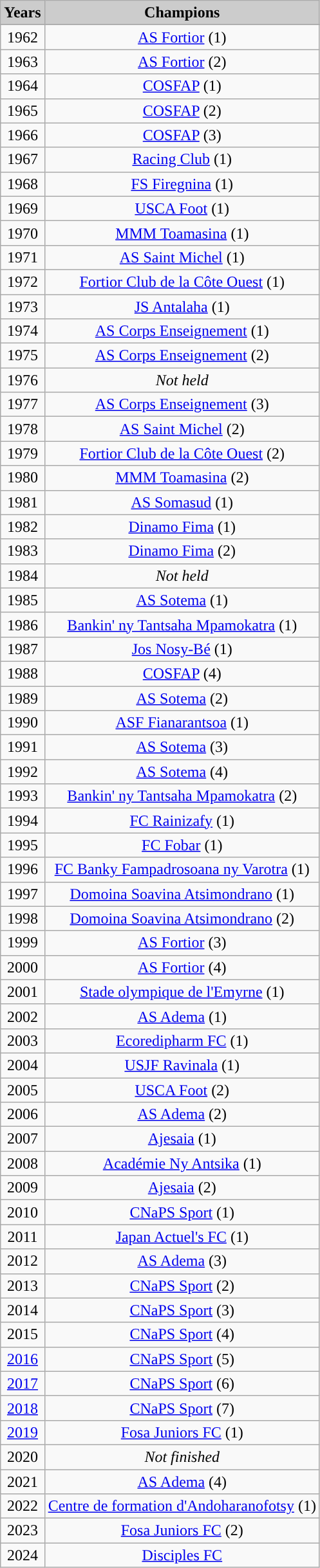<table class="wikitable" style="text-align: center">
<tr bgcolor="#CCCCCCCC">
<td><strong>Years</strong></td>
<td><strong>Champions</strong></td>
</tr>
<tr bgcolor="#EFEFEF">
</tr>
<tr>
<td>1962</td>
<td><a href='#'>AS Fortior</a> (1)</td>
</tr>
<tr>
<td>1963</td>
<td><a href='#'>AS Fortior</a> (2)</td>
</tr>
<tr>
<td>1964</td>
<td><a href='#'>COSFAP</a> (1)</td>
</tr>
<tr>
<td>1965</td>
<td><a href='#'>COSFAP</a> (2)</td>
</tr>
<tr>
<td>1966</td>
<td><a href='#'>COSFAP</a> (3)</td>
</tr>
<tr>
<td>1967</td>
<td><a href='#'>Racing Club</a> (1)</td>
</tr>
<tr>
<td>1968</td>
<td><a href='#'>FS Firegnina</a> (1)</td>
</tr>
<tr>
<td>1969</td>
<td><a href='#'>USCA Foot</a> (1)</td>
</tr>
<tr>
<td>1970</td>
<td><a href='#'>MMM Toamasina</a> (1)</td>
</tr>
<tr>
<td>1971</td>
<td><a href='#'>AS Saint Michel</a> (1)</td>
</tr>
<tr>
<td>1972</td>
<td><a href='#'>Fortior Club de la Côte Ouest</a> (1)</td>
</tr>
<tr>
<td>1973</td>
<td><a href='#'>JS Antalaha</a> (1)</td>
</tr>
<tr>
<td>1974</td>
<td><a href='#'>AS Corps Enseignement</a> (1)</td>
</tr>
<tr>
<td>1975</td>
<td><a href='#'>AS Corps Enseignement</a> (2)</td>
</tr>
<tr>
<td>1976</td>
<td><em>Not held</em></td>
</tr>
<tr>
<td>1977</td>
<td><a href='#'>AS Corps Enseignement</a> (3)</td>
</tr>
<tr>
<td>1978</td>
<td><a href='#'>AS Saint Michel</a> (2)</td>
</tr>
<tr>
<td>1979</td>
<td><a href='#'>Fortior Club de la Côte Ouest</a> (2)</td>
</tr>
<tr>
<td>1980</td>
<td><a href='#'>MMM Toamasina</a> (2)</td>
</tr>
<tr>
<td>1981</td>
<td><a href='#'>AS Somasud</a> (1)</td>
</tr>
<tr>
<td>1982</td>
<td><a href='#'>Dinamo Fima</a> (1)</td>
</tr>
<tr>
<td>1983</td>
<td><a href='#'>Dinamo Fima</a> (2)</td>
</tr>
<tr>
<td>1984</td>
<td><em>Not held</em></td>
</tr>
<tr>
<td>1985</td>
<td><a href='#'>AS Sotema</a> (1)</td>
</tr>
<tr>
<td>1986</td>
<td><a href='#'>Bankin' ny Tantsaha Mpamokatra</a> (1)</td>
</tr>
<tr>
<td>1987</td>
<td><a href='#'>Jos Nosy-Bé</a> (1)</td>
</tr>
<tr>
<td>1988</td>
<td><a href='#'>COSFAP</a> (4)</td>
</tr>
<tr>
<td>1989</td>
<td><a href='#'>AS Sotema</a> (2)</td>
</tr>
<tr>
<td>1990</td>
<td><a href='#'>ASF Fianarantsoa</a> (1)</td>
</tr>
<tr>
<td>1991</td>
<td><a href='#'>AS Sotema</a> (3)</td>
</tr>
<tr>
<td>1992</td>
<td><a href='#'>AS Sotema</a> (4)</td>
</tr>
<tr>
<td>1993</td>
<td><a href='#'>Bankin' ny Tantsaha Mpamokatra</a> (2)</td>
</tr>
<tr>
<td>1994</td>
<td><a href='#'>FC Rainizafy</a> (1)</td>
</tr>
<tr>
<td>1995</td>
<td><a href='#'>FC Fobar</a> (1)</td>
</tr>
<tr>
<td>1996</td>
<td><a href='#'>FC Banky Fampadrosoana ny Varotra</a> (1)</td>
</tr>
<tr>
<td>1997</td>
<td><a href='#'>Domoina Soavina Atsimondrano</a> (1)</td>
</tr>
<tr>
<td>1998</td>
<td><a href='#'>Domoina Soavina Atsimondrano</a> (2)</td>
</tr>
<tr>
<td>1999</td>
<td><a href='#'>AS Fortior</a> (3)</td>
</tr>
<tr>
<td>2000</td>
<td><a href='#'>AS Fortior</a> (4)</td>
</tr>
<tr>
<td>2001</td>
<td><a href='#'>Stade olympique de l'Emyrne</a> (1)</td>
</tr>
<tr>
<td>2002</td>
<td><a href='#'>AS Adema</a> (1)</td>
</tr>
<tr>
<td>2003</td>
<td><a href='#'>Ecoredipharm FC</a> (1)</td>
</tr>
<tr>
<td>2004</td>
<td><a href='#'>USJF Ravinala</a> (1)</td>
</tr>
<tr>
<td>2005</td>
<td><a href='#'>USCA Foot</a> (2)</td>
</tr>
<tr>
<td>2006</td>
<td><a href='#'>AS Adema</a> (2)</td>
</tr>
<tr>
<td>2007</td>
<td><a href='#'>Ajesaia</a> (1)</td>
</tr>
<tr>
<td>2008</td>
<td><a href='#'>Académie Ny Antsika</a> (1)</td>
</tr>
<tr>
<td>2009</td>
<td><a href='#'>Ajesaia</a> (2)</td>
</tr>
<tr>
<td>2010</td>
<td><a href='#'>CNaPS Sport</a> (1)</td>
</tr>
<tr>
<td>2011</td>
<td><a href='#'>Japan Actuel's FC</a> (1)</td>
</tr>
<tr>
<td>2012</td>
<td><a href='#'>AS Adema</a> (3)</td>
</tr>
<tr>
<td>2013</td>
<td><a href='#'>CNaPS Sport</a> (2)</td>
</tr>
<tr>
<td>2014</td>
<td><a href='#'>CNaPS Sport</a> (3)</td>
</tr>
<tr>
<td>2015</td>
<td><a href='#'>CNaPS Sport</a> (4)</td>
</tr>
<tr>
<td><a href='#'>2016</a></td>
<td><a href='#'>CNaPS Sport</a> (5)</td>
</tr>
<tr>
<td><a href='#'>2017</a></td>
<td><a href='#'>CNaPS Sport</a> (6)</td>
</tr>
<tr>
<td><a href='#'>2018</a></td>
<td><a href='#'>CNaPS Sport</a> (7)</td>
</tr>
<tr>
<td><a href='#'>2019</a></td>
<td><a href='#'>Fosa Juniors FC</a> (1)</td>
</tr>
<tr>
<td>2020</td>
<td><em>Not finished</em></td>
</tr>
<tr>
<td>2021</td>
<td><a href='#'>AS Adema</a> (4)</td>
</tr>
<tr>
<td>2022</td>
<td><a href='#'>Centre de formation d'Andoharanofotsy</a> (1)</td>
</tr>
<tr>
<td>2023</td>
<td><a href='#'>Fosa Juniors FC</a> (2)</td>
</tr>
<tr>
<td>2024</td>
<td><a href='#'>Disciples FC</a></td>
</tr>
</table>
